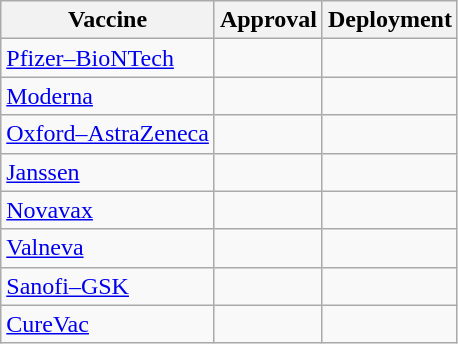<table class="wikitable">
<tr>
<th>Vaccine</th>
<th>Approval</th>
<th>Deployment</th>
</tr>
<tr>
<td><a href='#'>Pfizer–BioNTech</a></td>
<td></td>
<td></td>
</tr>
<tr>
<td><a href='#'>Moderna</a></td>
<td></td>
<td></td>
</tr>
<tr>
<td><a href='#'>Oxford–AstraZeneca</a></td>
<td></td>
<td></td>
</tr>
<tr>
<td><a href='#'>Janssen</a></td>
<td></td>
<td></td>
</tr>
<tr>
<td><a href='#'>Novavax</a></td>
<td></td>
<td></td>
</tr>
<tr>
<td><a href='#'>Valneva</a></td>
<td></td>
<td></td>
</tr>
<tr>
<td><a href='#'>Sanofi–GSK</a></td>
<td></td>
<td></td>
</tr>
<tr>
<td><a href='#'>CureVac</a></td>
<td></td>
<td></td>
</tr>
</table>
